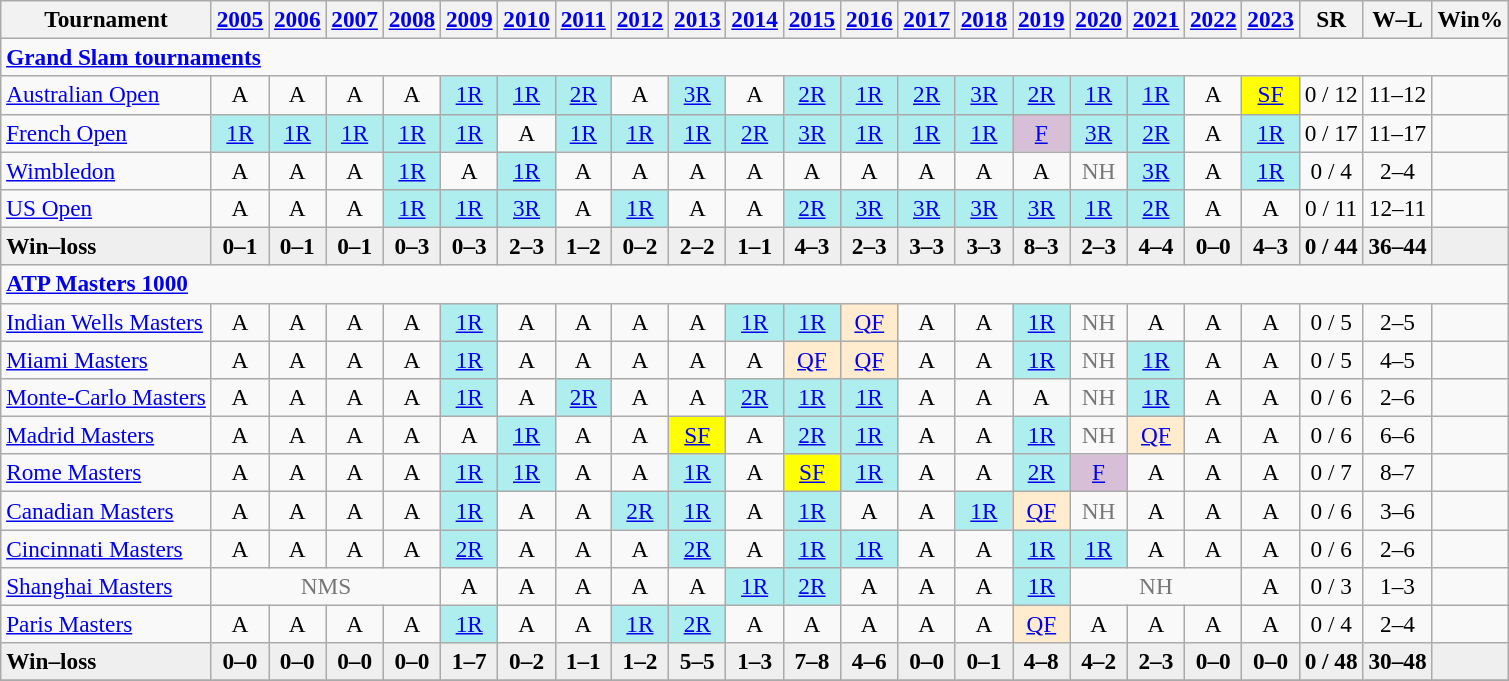<table class="wikitable nowrap" style=text-align:center;font-size:97%>
<tr>
<th>Tournament</th>
<th><a href='#'>2005</a></th>
<th><a href='#'>2006</a></th>
<th><a href='#'>2007</a></th>
<th><a href='#'>2008</a></th>
<th><a href='#'>2009</a></th>
<th><a href='#'>2010</a></th>
<th><a href='#'>2011</a></th>
<th><a href='#'>2012</a></th>
<th><a href='#'>2013</a></th>
<th><a href='#'>2014</a></th>
<th><a href='#'>2015</a></th>
<th><a href='#'>2016</a></th>
<th><a href='#'>2017</a></th>
<th><a href='#'>2018</a></th>
<th><a href='#'>2019</a></th>
<th><a href='#'>2020</a></th>
<th><a href='#'>2021</a></th>
<th><a href='#'>2022</a></th>
<th><a href='#'>2023</a></th>
<th>SR</th>
<th>W–L</th>
<th>Win%</th>
</tr>
<tr>
<td colspan="23" align="left"><strong><a href='#'>Grand Slam tournaments</a></strong></td>
</tr>
<tr>
<td align=left><a href='#'>Australian Open</a></td>
<td>A</td>
<td>A</td>
<td>A</td>
<td>A</td>
<td bgcolor=afeeee><a href='#'>1R</a></td>
<td bgcolor=afeeee><a href='#'>1R</a></td>
<td bgcolor=afeeee><a href='#'>2R</a></td>
<td>A</td>
<td bgcolor=afeeee><a href='#'>3R</a></td>
<td>A</td>
<td bgcolor=afeeee><a href='#'>2R</a></td>
<td bgcolor=afeeee><a href='#'>1R</a></td>
<td bgcolor=afeeee><a href='#'>2R</a></td>
<td bgcolor=afeeee><a href='#'>3R</a></td>
<td bgcolor=afeeee><a href='#'>2R</a></td>
<td bgcolor=afeeee><a href='#'>1R</a></td>
<td bgcolor=afeeee><a href='#'>1R</a></td>
<td>A</td>
<td bgcolor=yellow><a href='#'>SF</a></td>
<td>0 / 12</td>
<td>11–12</td>
<td></td>
</tr>
<tr>
<td align=left><a href='#'>French Open</a></td>
<td bgcolor=afeeee><a href='#'>1R</a></td>
<td bgcolor=afeeee><a href='#'>1R</a></td>
<td bgcolor=afeeee><a href='#'>1R</a></td>
<td bgcolor=afeeee><a href='#'>1R</a></td>
<td bgcolor=afeeee><a href='#'>1R</a></td>
<td>A</td>
<td bgcolor=afeeee><a href='#'>1R</a></td>
<td bgcolor=afeeee><a href='#'>1R</a></td>
<td bgcolor=afeeee><a href='#'>1R</a></td>
<td bgcolor=afeeee><a href='#'>2R</a></td>
<td bgcolor=afeeee><a href='#'>3R</a></td>
<td bgcolor=afeeee><a href='#'>1R</a></td>
<td bgcolor=afeeee><a href='#'>1R</a></td>
<td bgcolor=afeeee><a href='#'>1R</a></td>
<td bgcolor=thistle><a href='#'>F</a></td>
<td bgcolor=afeeee><a href='#'>3R</a></td>
<td bgcolor=afeeee><a href='#'>2R</a></td>
<td>A</td>
<td bgcolor=afeeee><a href='#'>1R</a></td>
<td>0 / 17</td>
<td>11–17</td>
<td></td>
</tr>
<tr>
<td align=left><a href='#'>Wimbledon</a></td>
<td>A</td>
<td>A</td>
<td>A</td>
<td bgcolor=afeeee><a href='#'>1R</a></td>
<td>A</td>
<td bgcolor=afeeee><a href='#'>1R</a></td>
<td>A</td>
<td>A</td>
<td>A</td>
<td>A</td>
<td>A</td>
<td>A</td>
<td>A</td>
<td>A</td>
<td>A</td>
<td style=color:#767676>NH</td>
<td bgcolor=afeeee><a href='#'>3R</a></td>
<td>A</td>
<td bgcolor=afeeee><a href='#'>1R</a></td>
<td>0 / 4</td>
<td>2–4</td>
<td></td>
</tr>
<tr>
<td align=left><a href='#'>US Open</a></td>
<td>A</td>
<td>A</td>
<td>A</td>
<td bgcolor=afeeee><a href='#'>1R</a></td>
<td bgcolor=afeeee><a href='#'>1R</a></td>
<td bgcolor=afeeee><a href='#'>3R</a></td>
<td>A</td>
<td bgcolor=afeeee><a href='#'>1R</a></td>
<td>A</td>
<td>A</td>
<td bgcolor=afeeee><a href='#'>2R</a></td>
<td bgcolor=afeeee><a href='#'>3R</a></td>
<td bgcolor=afeeee><a href='#'>3R</a></td>
<td bgcolor=afeeee><a href='#'>3R</a></td>
<td bgcolor=afeeee><a href='#'>3R</a></td>
<td bgcolor=afeeee><a href='#'>1R</a></td>
<td bgcolor=afeeee><a href='#'>2R</a></td>
<td>A</td>
<td>A</td>
<td>0 / 11</td>
<td>12–11</td>
<td></td>
</tr>
<tr style=background:#efefef;font-weight:bold>
<td style="text-align:left">Win–loss</td>
<td>0–1</td>
<td>0–1</td>
<td>0–1</td>
<td>0–3</td>
<td>0–3</td>
<td>2–3</td>
<td>1–2</td>
<td>0–2</td>
<td>2–2</td>
<td>1–1</td>
<td>4–3</td>
<td>2–3</td>
<td>3–3</td>
<td>3–3</td>
<td>8–3</td>
<td>2–3</td>
<td>4–4</td>
<td>0–0</td>
<td>4–3</td>
<td>0 / 44</td>
<td>36–44</td>
<td></td>
</tr>
<tr>
<td colspan="23" align="left"><strong><a href='#'>ATP Masters 1000</a></strong></td>
</tr>
<tr>
<td align=left><a href='#'>Indian Wells Masters</a></td>
<td>A</td>
<td>A</td>
<td>A</td>
<td>A</td>
<td bgcolor=afeeee><a href='#'>1R</a></td>
<td>A</td>
<td>A</td>
<td>A</td>
<td>A</td>
<td bgcolor=afeeee><a href='#'>1R</a></td>
<td bgcolor=afeeee><a href='#'>1R</a></td>
<td bgcolor=ffebcd><a href='#'>QF</a></td>
<td>A</td>
<td>A</td>
<td bgcolor=afeeee><a href='#'>1R</a></td>
<td style=color:#767676>NH</td>
<td>A</td>
<td>A</td>
<td>A</td>
<td>0 / 5</td>
<td>2–5</td>
<td></td>
</tr>
<tr>
<td align=left><a href='#'>Miami Masters</a></td>
<td>A</td>
<td>A</td>
<td>A</td>
<td>A</td>
<td bgcolor=afeeee><a href='#'>1R</a></td>
<td>A</td>
<td>A</td>
<td>A</td>
<td>A</td>
<td>A</td>
<td bgcolor=ffebcd><a href='#'>QF</a></td>
<td bgcolor=ffebcd><a href='#'>QF</a></td>
<td>A</td>
<td>A</td>
<td bgcolor=afeeee><a href='#'>1R</a></td>
<td style=color:#767676>NH</td>
<td bgcolor=afeeee><a href='#'>1R</a></td>
<td>A</td>
<td>A</td>
<td>0 / 5</td>
<td>4–5</td>
<td></td>
</tr>
<tr>
<td align=left><a href='#'>Monte-Carlo Masters</a></td>
<td>A</td>
<td>A</td>
<td>A</td>
<td>A</td>
<td bgcolor=afeeee><a href='#'>1R</a></td>
<td>A</td>
<td bgcolor=afeeee><a href='#'>2R</a></td>
<td>A</td>
<td>A</td>
<td bgcolor=afeeee><a href='#'>2R</a></td>
<td bgcolor=afeeee><a href='#'>1R</a></td>
<td bgcolor=afeeee><a href='#'>1R</a></td>
<td>A</td>
<td>A</td>
<td>A</td>
<td style=color:#767676>NH</td>
<td bgcolor=afeeee><a href='#'>1R</a></td>
<td>A</td>
<td>A</td>
<td>0 / 6</td>
<td>2–6</td>
<td></td>
</tr>
<tr>
<td align=left><a href='#'>Madrid Masters</a></td>
<td>A</td>
<td>A</td>
<td>A</td>
<td>A</td>
<td>A</td>
<td bgcolor=afeeee><a href='#'>1R</a></td>
<td>A</td>
<td>A</td>
<td bgcolor=yellow><a href='#'>SF</a></td>
<td>A</td>
<td bgcolor=afeeee><a href='#'>2R</a></td>
<td bgcolor=afeeee><a href='#'>1R</a></td>
<td>A</td>
<td>A</td>
<td bgcolor=afeeee><a href='#'>1R</a></td>
<td style=color:#767676>NH</td>
<td bgcolor=ffebcd><a href='#'>QF</a></td>
<td>A</td>
<td>A</td>
<td>0 / 6</td>
<td>6–6</td>
<td></td>
</tr>
<tr>
<td align=left><a href='#'>Rome Masters</a></td>
<td>A</td>
<td>A</td>
<td>A</td>
<td>A</td>
<td bgcolor=afeeee><a href='#'>1R</a></td>
<td bgcolor=afeeee><a href='#'>1R</a></td>
<td>A</td>
<td>A</td>
<td bgcolor=afeeee><a href='#'>1R</a></td>
<td>A</td>
<td bgcolor=yellow><a href='#'>SF</a></td>
<td bgcolor=afeeee><a href='#'>1R</a></td>
<td>A</td>
<td>A</td>
<td bgcolor=afeeee><a href='#'>2R</a></td>
<td bgcolor=thistle><a href='#'>F</a></td>
<td>A</td>
<td>A</td>
<td>A</td>
<td>0 / 7</td>
<td>8–7</td>
<td></td>
</tr>
<tr>
<td align=left><a href='#'>Canadian Masters</a></td>
<td>A</td>
<td>A</td>
<td>A</td>
<td>A</td>
<td bgcolor=afeeee><a href='#'>1R</a></td>
<td>A</td>
<td>A</td>
<td bgcolor=afeeee><a href='#'>2R</a></td>
<td bgcolor=afeeee><a href='#'>1R</a></td>
<td>A</td>
<td bgcolor=afeeee><a href='#'>1R</a></td>
<td>A</td>
<td>A</td>
<td bgcolor=afeeee><a href='#'>1R</a></td>
<td bgcolor=ffebcd><a href='#'>QF</a></td>
<td style=color:#767676>NH</td>
<td>A</td>
<td>A</td>
<td>A</td>
<td>0 / 6</td>
<td>3–6</td>
<td></td>
</tr>
<tr>
<td align=left><a href='#'>Cincinnati Masters</a></td>
<td>A</td>
<td>A</td>
<td>A</td>
<td>A</td>
<td bgcolor=afeeee><a href='#'>2R</a></td>
<td>A</td>
<td>A</td>
<td>A</td>
<td bgcolor=afeeee><a href='#'>2R</a></td>
<td>A</td>
<td bgcolor=afeeee><a href='#'>1R</a></td>
<td bgcolor=afeeee><a href='#'>1R</a></td>
<td>A</td>
<td>A</td>
<td bgcolor=afeeee><a href='#'>1R</a></td>
<td bgcolor=afeeee><a href='#'>1R</a></td>
<td>A</td>
<td>A</td>
<td>A</td>
<td>0 / 6</td>
<td>2–6</td>
<td></td>
</tr>
<tr>
<td align=left><a href='#'>Shanghai Masters</a></td>
<td colspan=4 style=color:#767676>NMS</td>
<td>A</td>
<td>A</td>
<td>A</td>
<td>A</td>
<td>A</td>
<td bgcolor=afeeee><a href='#'>1R</a></td>
<td bgcolor=afeeee><a href='#'>2R</a></td>
<td>A</td>
<td>A</td>
<td>A</td>
<td bgcolor=afeeee><a href='#'>1R</a></td>
<td colspan="3" style="color:#767676">NH</td>
<td>A</td>
<td>0 / 3</td>
<td>1–3</td>
<td></td>
</tr>
<tr>
<td align=left><a href='#'>Paris Masters</a></td>
<td>A</td>
<td>A</td>
<td>A</td>
<td>A</td>
<td bgcolor=afeeee><a href='#'>1R</a></td>
<td>A</td>
<td>A</td>
<td bgcolor=afeeee><a href='#'>1R</a></td>
<td bgcolor=afeeee><a href='#'>2R</a></td>
<td>A</td>
<td>A</td>
<td>A</td>
<td>A</td>
<td>A</td>
<td bgcolor=ffebcd><a href='#'>QF</a></td>
<td>A</td>
<td>A</td>
<td>A</td>
<td>A</td>
<td>0 / 4</td>
<td>2–4</td>
<td></td>
</tr>
<tr style=background:#efefef;font-weight:bold>
<td style="text-align:left">Win–loss</td>
<td>0–0</td>
<td>0–0</td>
<td>0–0</td>
<td>0–0</td>
<td>1–7</td>
<td>0–2</td>
<td>1–1</td>
<td>1–2</td>
<td>5–5</td>
<td>1–3</td>
<td>7–8</td>
<td>4–6</td>
<td>0–0</td>
<td>0–1</td>
<td>4–8</td>
<td>4–2</td>
<td>2–3</td>
<td>0–0</td>
<td>0–0</td>
<td>0 / 48</td>
<td>30–48</td>
<td></td>
</tr>
<tr>
</tr>
</table>
